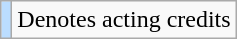<table class="wikitable">
<tr>
<td style="background:#bdf;"></td>
<td>Denotes acting credits</td>
</tr>
</table>
